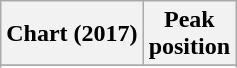<table class="wikitable sortable plainrowheaders">
<tr>
<th>Chart (2017)</th>
<th>Peak<br>position</th>
</tr>
<tr>
</tr>
<tr>
</tr>
</table>
